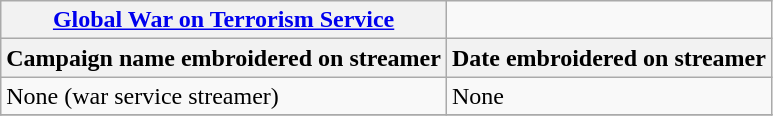<table class="wikitable">
<tr>
<th><a href='#'>Global War on Terrorism Service</a></th>
<td colspan="2"></td>
</tr>
<tr>
<th>Campaign name embroidered on streamer</th>
<th>Date embroidered on streamer</th>
</tr>
<tr>
<td>None (war service streamer)</td>
<td>None</td>
</tr>
<tr>
</tr>
</table>
